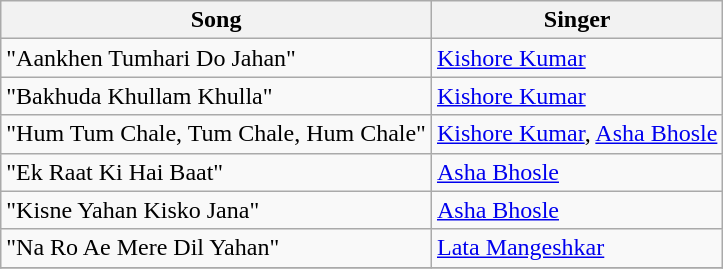<table class="wikitable">
<tr>
<th>Song</th>
<th>Singer</th>
</tr>
<tr>
<td>"Aankhen Tumhari Do Jahan"</td>
<td><a href='#'>Kishore Kumar</a></td>
</tr>
<tr>
<td>"Bakhuda Khullam Khulla"</td>
<td><a href='#'>Kishore Kumar</a></td>
</tr>
<tr>
<td>"Hum Tum Chale, Tum Chale, Hum Chale"</td>
<td><a href='#'>Kishore Kumar</a>, <a href='#'>Asha Bhosle</a></td>
</tr>
<tr>
<td>"Ek Raat Ki Hai Baat"</td>
<td><a href='#'>Asha Bhosle</a></td>
</tr>
<tr>
<td>"Kisne Yahan Kisko Jana"</td>
<td><a href='#'>Asha Bhosle</a></td>
</tr>
<tr>
<td>"Na Ro Ae Mere Dil Yahan"</td>
<td><a href='#'>Lata Mangeshkar</a></td>
</tr>
<tr>
</tr>
</table>
